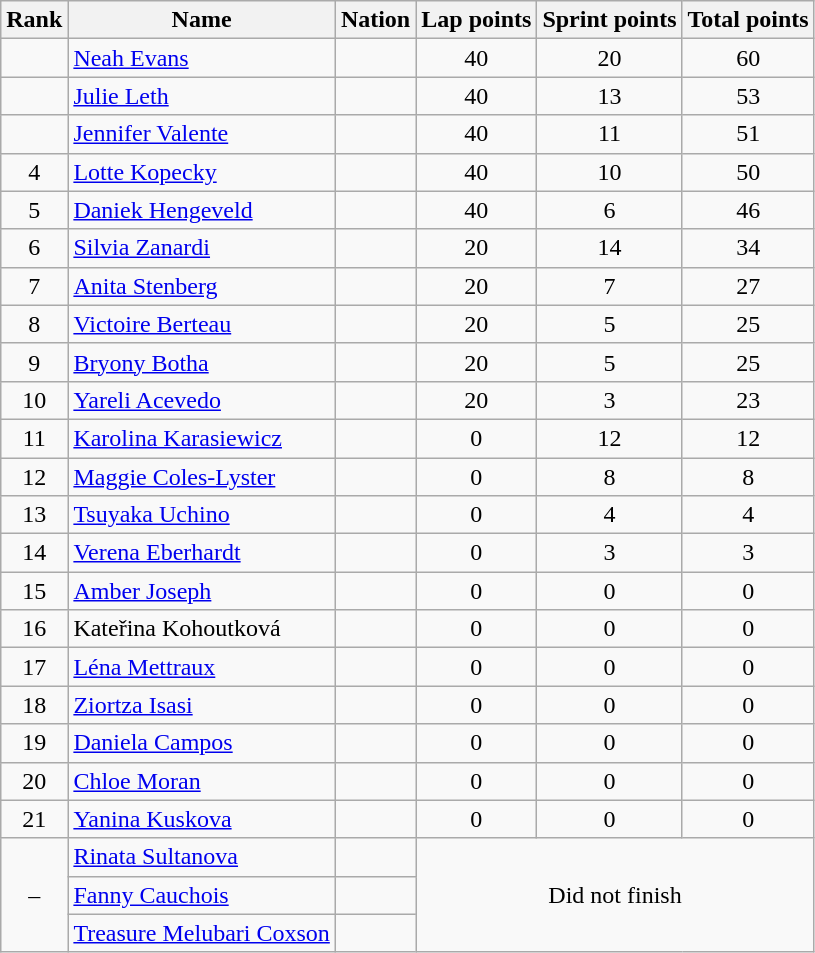<table class="wikitable sortable" style="text-align:center">
<tr>
<th>Rank</th>
<th>Name</th>
<th>Nation</th>
<th>Lap points</th>
<th>Sprint points</th>
<th>Total points</th>
</tr>
<tr>
<td></td>
<td align=left><a href='#'>Neah Evans</a></td>
<td align=left></td>
<td>40</td>
<td>20</td>
<td>60</td>
</tr>
<tr>
<td></td>
<td align=left><a href='#'>Julie Leth</a></td>
<td align=left></td>
<td>40</td>
<td>13</td>
<td>53</td>
</tr>
<tr>
<td></td>
<td align=left><a href='#'>Jennifer Valente</a></td>
<td align=left></td>
<td>40</td>
<td>11</td>
<td>51</td>
</tr>
<tr>
<td>4</td>
<td align=left><a href='#'>Lotte Kopecky</a></td>
<td align=left></td>
<td>40</td>
<td>10</td>
<td>50</td>
</tr>
<tr>
<td>5</td>
<td align=left><a href='#'>Daniek Hengeveld</a></td>
<td align=left></td>
<td>40</td>
<td>6</td>
<td>46</td>
</tr>
<tr>
<td>6</td>
<td align=left><a href='#'>Silvia Zanardi</a></td>
<td align=left></td>
<td>20</td>
<td>14</td>
<td>34</td>
</tr>
<tr>
<td>7</td>
<td align=left><a href='#'>Anita Stenberg</a></td>
<td align=left></td>
<td>20</td>
<td>7</td>
<td>27</td>
</tr>
<tr>
<td>8</td>
<td align=left><a href='#'>Victoire Berteau</a></td>
<td align=left></td>
<td>20</td>
<td>5</td>
<td>25</td>
</tr>
<tr>
<td>9</td>
<td align=left><a href='#'>Bryony Botha</a></td>
<td align=left></td>
<td>20</td>
<td>5</td>
<td>25</td>
</tr>
<tr>
<td>10</td>
<td align=left><a href='#'>Yareli Acevedo</a></td>
<td align=left></td>
<td>20</td>
<td>3</td>
<td>23</td>
</tr>
<tr>
<td>11</td>
<td align=left><a href='#'>Karolina Karasiewicz</a></td>
<td align=left></td>
<td>0</td>
<td>12</td>
<td>12</td>
</tr>
<tr>
<td>12</td>
<td align=left><a href='#'>Maggie Coles-Lyster</a></td>
<td align=left></td>
<td>0</td>
<td>8</td>
<td>8</td>
</tr>
<tr>
<td>13</td>
<td align=left><a href='#'>Tsuyaka Uchino</a></td>
<td align=left></td>
<td>0</td>
<td>4</td>
<td>4</td>
</tr>
<tr>
<td>14</td>
<td align=left><a href='#'>Verena Eberhardt</a></td>
<td align=left></td>
<td>0</td>
<td>3</td>
<td>3</td>
</tr>
<tr>
<td>15</td>
<td align=left><a href='#'>Amber Joseph</a></td>
<td align=left></td>
<td>0</td>
<td>0</td>
<td>0</td>
</tr>
<tr>
<td>16</td>
<td align=left>Kateřina Kohoutková</td>
<td align=left></td>
<td>0</td>
<td>0</td>
<td>0</td>
</tr>
<tr>
<td>17</td>
<td align=left><a href='#'>Léna Mettraux</a></td>
<td align=left></td>
<td>0</td>
<td>0</td>
<td>0</td>
</tr>
<tr>
<td>18</td>
<td align=left><a href='#'>Ziortza Isasi</a></td>
<td align=left></td>
<td>0</td>
<td>0</td>
<td>0</td>
</tr>
<tr>
<td>19</td>
<td align=left><a href='#'>Daniela Campos</a></td>
<td align=left></td>
<td>0</td>
<td>0</td>
<td>0</td>
</tr>
<tr>
<td>20</td>
<td align=left><a href='#'>Chloe Moran</a></td>
<td align=left></td>
<td>0</td>
<td>0</td>
<td>0</td>
</tr>
<tr>
<td>21</td>
<td align=left><a href='#'>Yanina Kuskova</a></td>
<td align=left></td>
<td>0</td>
<td>0</td>
<td>0</td>
</tr>
<tr>
<td rowspan=3>–</td>
<td align=left><a href='#'>Rinata Sultanova</a></td>
<td align=left></td>
<td rowspan=3 colspan=3>Did not finish</td>
</tr>
<tr>
<td align=left><a href='#'>Fanny Cauchois</a></td>
<td align=left></td>
</tr>
<tr>
<td align=left><a href='#'>Treasure Melubari Coxson</a></td>
<td align=left></td>
</tr>
</table>
